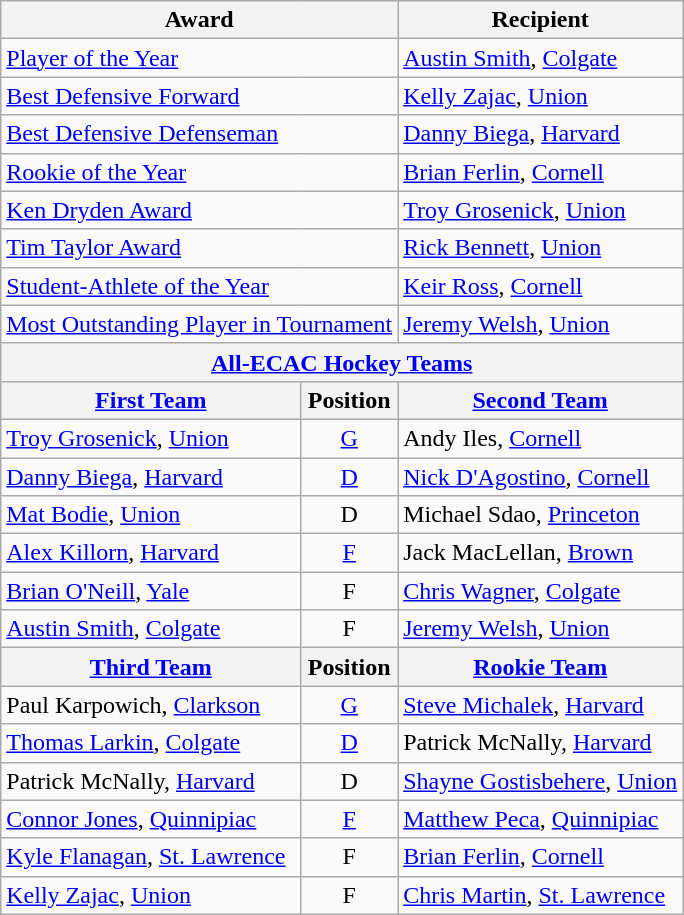<table class="wikitable">
<tr>
<th colspan=2>Award</th>
<th>Recipient</th>
</tr>
<tr>
<td colspan=2><a href='#'>Player of the Year</a></td>
<td><a href='#'>Austin Smith</a>, <a href='#'>Colgate</a></td>
</tr>
<tr>
<td colspan=2><a href='#'>Best Defensive Forward</a></td>
<td><a href='#'>Kelly Zajac</a>, <a href='#'>Union</a></td>
</tr>
<tr>
<td colspan=2><a href='#'>Best Defensive Defenseman</a></td>
<td><a href='#'>Danny Biega</a>, <a href='#'>Harvard</a></td>
</tr>
<tr>
<td colspan=2><a href='#'>Rookie of the Year</a></td>
<td><a href='#'>Brian Ferlin</a>, <a href='#'>Cornell</a></td>
</tr>
<tr>
<td colspan=2><a href='#'>Ken Dryden Award</a></td>
<td><a href='#'>Troy Grosenick</a>, <a href='#'>Union</a></td>
</tr>
<tr>
<td colspan=2><a href='#'>Tim Taylor Award</a></td>
<td><a href='#'>Rick Bennett</a>, <a href='#'>Union</a></td>
</tr>
<tr>
<td colspan=2><a href='#'>Student-Athlete of the Year</a></td>
<td><a href='#'>Keir Ross</a>, <a href='#'>Cornell</a></td>
</tr>
<tr>
<td colspan=2><a href='#'>Most Outstanding Player in Tournament</a></td>
<td><a href='#'>Jeremy Welsh</a>, <a href='#'>Union</a></td>
</tr>
<tr>
<th colspan=3><a href='#'>All-ECAC Hockey Teams</a></th>
</tr>
<tr>
<th><a href='#'>First Team</a></th>
<th>Position</th>
<th><a href='#'>Second Team</a></th>
</tr>
<tr>
<td><a href='#'>Troy Grosenick</a>, <a href='#'>Union</a></td>
<td align=center><a href='#'>G</a></td>
<td>Andy Iles, <a href='#'>Cornell</a></td>
</tr>
<tr>
<td><a href='#'>Danny Biega</a>, <a href='#'>Harvard</a></td>
<td align=center><a href='#'>D</a></td>
<td><a href='#'>Nick D'Agostino</a>, <a href='#'>Cornell</a></td>
</tr>
<tr>
<td><a href='#'>Mat Bodie</a>, <a href='#'>Union</a></td>
<td align=center>D</td>
<td>Michael Sdao, <a href='#'>Princeton</a></td>
</tr>
<tr>
<td><a href='#'>Alex Killorn</a>, <a href='#'>Harvard</a></td>
<td align=center><a href='#'>F</a></td>
<td>Jack MacLellan, <a href='#'>Brown</a></td>
</tr>
<tr>
<td><a href='#'>Brian O'Neill</a>, <a href='#'>Yale</a></td>
<td align=center>F</td>
<td><a href='#'>Chris Wagner</a>, <a href='#'>Colgate</a></td>
</tr>
<tr>
<td><a href='#'>Austin Smith</a>, <a href='#'>Colgate</a></td>
<td align=center>F</td>
<td><a href='#'>Jeremy Welsh</a>, <a href='#'>Union</a></td>
</tr>
<tr>
<th><a href='#'>Third Team</a></th>
<th>Position</th>
<th><a href='#'>Rookie Team</a></th>
</tr>
<tr>
<td>Paul Karpowich, <a href='#'>Clarkson</a></td>
<td align=center><a href='#'>G</a></td>
<td><a href='#'>Steve Michalek</a>, <a href='#'>Harvard</a></td>
</tr>
<tr>
<td><a href='#'>Thomas Larkin</a>, <a href='#'>Colgate</a></td>
<td align=center><a href='#'>D</a></td>
<td>Patrick McNally, <a href='#'>Harvard</a></td>
</tr>
<tr>
<td>Patrick McNally, <a href='#'>Harvard</a></td>
<td align=center>D</td>
<td><a href='#'>Shayne Gostisbehere</a>, <a href='#'>Union</a></td>
</tr>
<tr>
<td><a href='#'>Connor Jones</a>, <a href='#'>Quinnipiac</a></td>
<td align=center><a href='#'>F</a></td>
<td><a href='#'>Matthew Peca</a>, <a href='#'>Quinnipiac</a></td>
</tr>
<tr>
<td><a href='#'>Kyle Flanagan</a>, <a href='#'>St. Lawrence</a></td>
<td align=center>F</td>
<td><a href='#'>Brian Ferlin</a>, <a href='#'>Cornell</a></td>
</tr>
<tr>
<td><a href='#'>Kelly Zajac</a>, <a href='#'>Union</a></td>
<td align=center>F</td>
<td><a href='#'>Chris Martin</a>, <a href='#'>St. Lawrence</a></td>
</tr>
</table>
